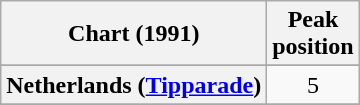<table class="wikitable sortable plainrowheaders" style="text-align:center">
<tr>
<th>Chart (1991)</th>
<th>Peak<br>position</th>
</tr>
<tr>
</tr>
<tr>
<th scope="row">Netherlands (<a href='#'>Tipparade</a>)</th>
<td>5</td>
</tr>
<tr>
</tr>
</table>
